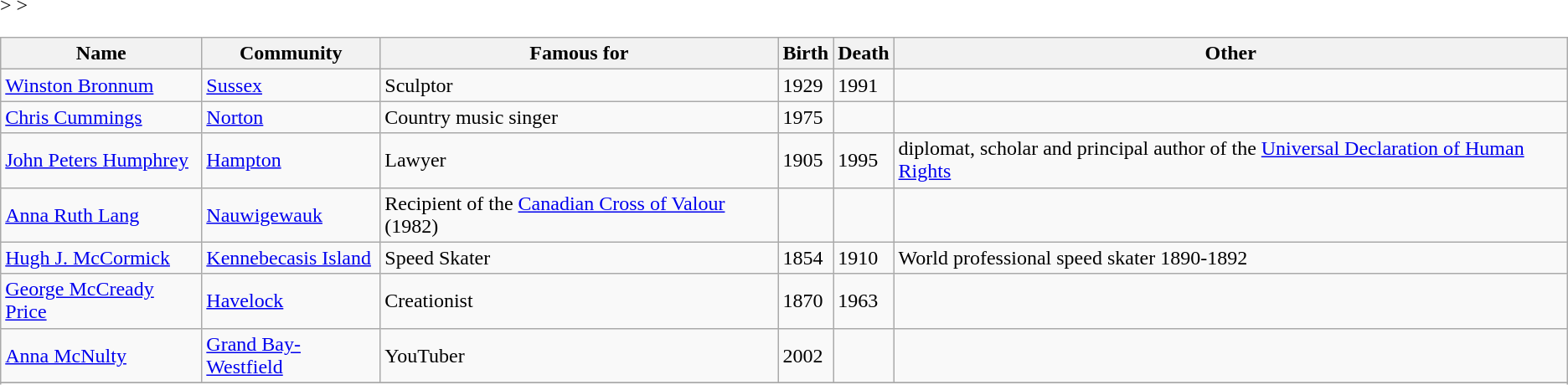<table class="wikitable sortable"<onlyinclude>>
<tr>
<th>Name</th>
<th>Community</th>
<th>Famous for</th>
<th>Birth</th>
<th>Death</th>
<th>Other</th>
</tr>
<tr>
<td><a href='#'>Winston Bronnum</a></td>
<td><a href='#'>Sussex</a></td>
<td>Sculptor</td>
<td>1929</td>
<td>1991</td>
<td></td>
</tr>
<tr>
<td><a href='#'>Chris Cummings</a></td>
<td><a href='#'>Norton</a></td>
<td>Country music singer</td>
<td>1975</td>
<td></td>
<td></td>
</tr>
<tr>
<td><a href='#'>John Peters Humphrey</a></td>
<td><a href='#'>Hampton</a></td>
<td>Lawyer</td>
<td>1905</td>
<td>1995</td>
<td>diplomat, scholar and principal author of the <a href='#'>Universal Declaration of Human Rights</a></td>
</tr>
<tr>
<td><a href='#'>Anna Ruth Lang</a></td>
<td><a href='#'>Nauwigewauk</a></td>
<td>Recipient of the <a href='#'>Canadian Cross of Valour</a>  (1982)</td>
<td></td>
<td></td>
<td></td>
</tr>
<tr>
<td><a href='#'>Hugh J. McCormick</a></td>
<td><a href='#'>Kennebecasis Island</a></td>
<td>Speed Skater</td>
<td>1854</td>
<td>1910</td>
<td>World professional speed skater 1890-1892</td>
</tr>
<tr>
<td><a href='#'>George McCready Price</a></td>
<td><a href='#'>Havelock</a></td>
<td>Creationist</td>
<td>1870</td>
<td>1963</td>
<td></td>
</tr>
<tr>
<td><a href='#'>Anna McNulty</a></td>
<td><a href='#'>Grand Bay-Westfield</a></td>
<td>YouTuber</td>
<td>2002</td>
<td></td>
<td></td>
</tr>
<tr>
</tr>
<tr </onlyinclude>>
</tr>
</table>
